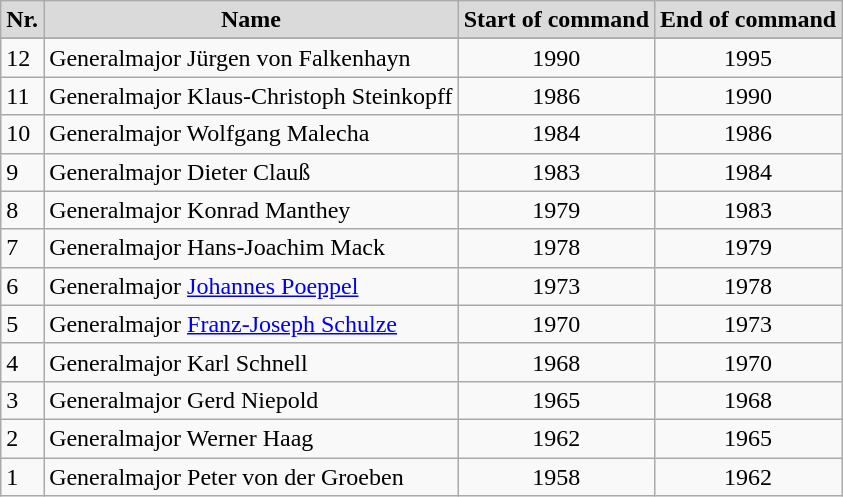<table |  class="wikitable">
<tr>
<th style="background:#dadada"><strong>Nr.</strong></th>
<th style="background:#dadada"><strong>Name</strong></th>
<th style="background:#dadada"><strong>Start of command</strong></th>
<th style="background:#dadada"><strong>End of command</strong></th>
</tr>
<tr>
</tr>
<tr>
<td>12</td>
<td>Generalmajor Jürgen von Falkenhayn</td>
<td align="center">1990</td>
<td align="center">1995</td>
</tr>
<tr>
<td>11</td>
<td>Generalmajor Klaus-Christoph Steinkopff</td>
<td align="center">1986</td>
<td align="center">1990</td>
</tr>
<tr>
<td>10</td>
<td>Generalmajor Wolfgang Malecha</td>
<td align="center">1984</td>
<td align="center">1986</td>
</tr>
<tr>
<td>9</td>
<td>Generalmajor Dieter Clauß</td>
<td align="center">1983</td>
<td align="center">1984</td>
</tr>
<tr>
<td>8</td>
<td>Generalmajor Konrad Manthey</td>
<td align="center">1979</td>
<td align="center">1983</td>
</tr>
<tr>
<td>7</td>
<td>Generalmajor Hans-Joachim Mack</td>
<td align="center">1978</td>
<td align="center">1979</td>
</tr>
<tr>
<td>6</td>
<td>Generalmajor <a href='#'>Johannes Poeppel</a></td>
<td align="center">1973</td>
<td align="center">1978</td>
</tr>
<tr>
<td>5</td>
<td>Generalmajor <a href='#'>Franz-Joseph Schulze</a></td>
<td align="center">1970</td>
<td align="center">1973</td>
</tr>
<tr>
<td>4</td>
<td>Generalmajor Karl Schnell</td>
<td align="center">1968</td>
<td align="center">1970</td>
</tr>
<tr>
<td>3</td>
<td>Generalmajor Gerd Niepold</td>
<td align="center">1965</td>
<td align="center">1968</td>
</tr>
<tr>
<td>2</td>
<td>Generalmajor Werner Haag</td>
<td align="center">1962</td>
<td align="center">1965</td>
</tr>
<tr>
<td>1</td>
<td>Generalmajor Peter von der Groeben</td>
<td align="center">1958</td>
<td align="center">1962</td>
</tr>
</table>
